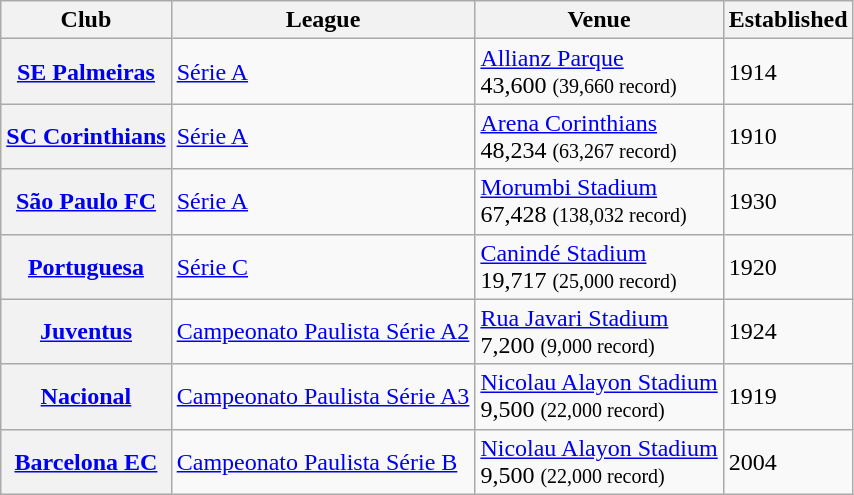<table class="wikitable">
<tr>
<th>Club</th>
<th>League</th>
<th>Venue</th>
<th>Established</th>
</tr>
<tr>
<th><a href='#'>SE Palmeiras</a></th>
<td><a href='#'>Série A</a></td>
<td><a href='#'>Allianz Parque</a><br>43,600 <small>(39,660 record)</small></td>
<td>1914</td>
</tr>
<tr>
<th><a href='#'>SC Corinthians</a></th>
<td><a href='#'>Série A</a></td>
<td><a href='#'>Arena Corinthians</a><br>48,234 <small>(63,267 record)</small></td>
<td>1910</td>
</tr>
<tr>
<th><a href='#'>São Paulo FC</a></th>
<td><a href='#'>Série A</a></td>
<td><a href='#'>Morumbi Stadium</a><br>67,428 <small>(138,032 record)</small></td>
<td>1930</td>
</tr>
<tr>
<th><a href='#'>Portuguesa</a></th>
<td><a href='#'>Série C</a></td>
<td><a href='#'>Canindé Stadium</a><br>19,717 <small>(25,000 record)</small></td>
<td>1920</td>
</tr>
<tr>
<th><a href='#'>Juventus</a></th>
<td><a href='#'>Campeonato Paulista Série A2</a></td>
<td><a href='#'>Rua Javari Stadium</a><br>7,200 <small>(9,000 record)</small></td>
<td>1924</td>
</tr>
<tr>
<th><a href='#'>Nacional</a></th>
<td><a href='#'>Campeonato Paulista Série A3</a></td>
<td><a href='#'>Nicolau Alayon Stadium</a><br>9,500 <small>(22,000 record)</small></td>
<td>1919</td>
</tr>
<tr>
<th><a href='#'>Barcelona EC</a></th>
<td><a href='#'>Campeonato Paulista Série B</a></td>
<td><a href='#'>Nicolau Alayon Stadium</a><br>9,500 <small>(22,000 record)</small></td>
<td>2004</td>
</tr>
</table>
